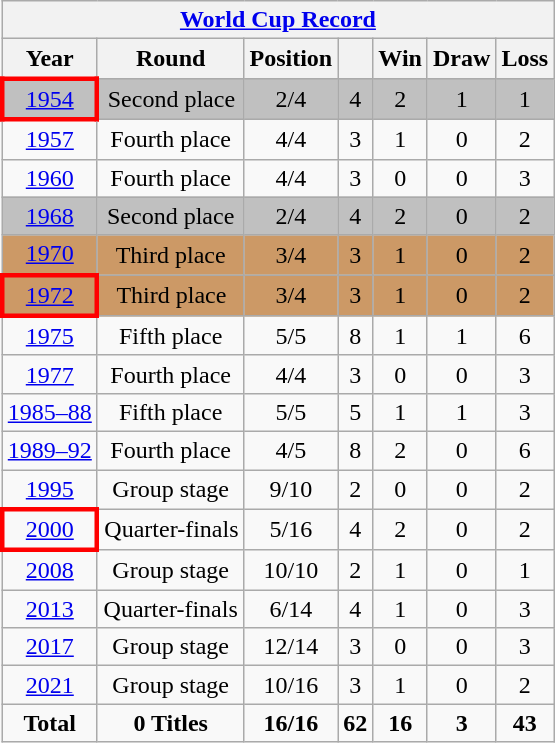<table class="wikitable" style="text-align: center;">
<tr>
<th colspan=9><a href='#'>World Cup Record</a></th>
</tr>
<tr>
<th>Year</th>
<th>Round</th>
<th>Position</th>
<th></th>
<th>Win</th>
<th>Draw</th>
<th>Loss</th>
</tr>
<tr style="background:silver;">
<td style="border: 3px solid red"> <a href='#'>1954</a></td>
<td>Second place</td>
<td>2/4</td>
<td>4</td>
<td>2</td>
<td>1</td>
<td>1</td>
</tr>
<tr>
<td> <a href='#'>1957</a></td>
<td>Fourth place</td>
<td>4/4</td>
<td>3</td>
<td>1</td>
<td>0</td>
<td>2</td>
</tr>
<tr>
<td> <a href='#'>1960</a></td>
<td>Fourth place</td>
<td>4/4</td>
<td>3</td>
<td>0</td>
<td>0</td>
<td>3</td>
</tr>
<tr style="background:silver;">
<td> <a href='#'>1968</a></td>
<td>Second place</td>
<td>2/4</td>
<td>4</td>
<td>2</td>
<td>0</td>
<td>2</td>
</tr>
<tr style="background:#c96;">
<td> <a href='#'>1970</a></td>
<td>Third place</td>
<td>3/4</td>
<td>3</td>
<td>1</td>
<td>0</td>
<td>2</td>
</tr>
<tr style="background:#c96;">
<td style="border: 3px solid red"> <a href='#'>1972</a></td>
<td>Third place</td>
<td>3/4</td>
<td>3</td>
<td>1</td>
<td>0</td>
<td>2</td>
</tr>
<tr>
<td> <a href='#'>1975</a></td>
<td>Fifth place</td>
<td>5/5</td>
<td>8</td>
<td>1</td>
<td>1</td>
<td>6</td>
</tr>
<tr>
<td> <a href='#'>1977</a></td>
<td>Fourth place</td>
<td>4/4</td>
<td>3</td>
<td>0</td>
<td>0</td>
<td>3</td>
</tr>
<tr>
<td><a href='#'>1985–88</a></td>
<td>Fifth place</td>
<td>5/5</td>
<td>5</td>
<td>1</td>
<td>1</td>
<td>3</td>
</tr>
<tr>
<td><a href='#'>1989–92</a></td>
<td>Fourth place</td>
<td>4/5</td>
<td>8</td>
<td>2</td>
<td>0</td>
<td>6</td>
</tr>
<tr>
<td> <a href='#'>1995</a></td>
<td>Group stage</td>
<td>9/10</td>
<td>2</td>
<td>0</td>
<td>0</td>
<td>2</td>
</tr>
<tr>
<td style="border: 3px solid red">   <a href='#'>2000</a></td>
<td>Quarter-finals</td>
<td>5/16</td>
<td>4</td>
<td>2</td>
<td>0</td>
<td>2</td>
</tr>
<tr>
<td> <a href='#'>2008</a></td>
<td>Group stage</td>
<td>10/10</td>
<td>2</td>
<td>1</td>
<td>0</td>
<td>1</td>
</tr>
<tr>
<td> <a href='#'>2013</a></td>
<td>Quarter-finals</td>
<td>6/14</td>
<td>4</td>
<td>1</td>
<td>0</td>
<td>3</td>
</tr>
<tr>
<td> <a href='#'>2017</a></td>
<td>Group stage</td>
<td>12/14</td>
<td>3</td>
<td>0</td>
<td>0</td>
<td>3</td>
</tr>
<tr>
<td> <a href='#'>2021</a></td>
<td>Group stage</td>
<td>10/16</td>
<td>3</td>
<td>1</td>
<td>0</td>
<td>2</td>
</tr>
<tr>
<td><strong>Total</strong></td>
<td><strong>0 Titles</strong></td>
<td><strong>16/16</strong></td>
<td><strong>62</strong></td>
<td><strong>16</strong></td>
<td><strong>3</strong></td>
<td><strong>43</strong></td>
</tr>
</table>
